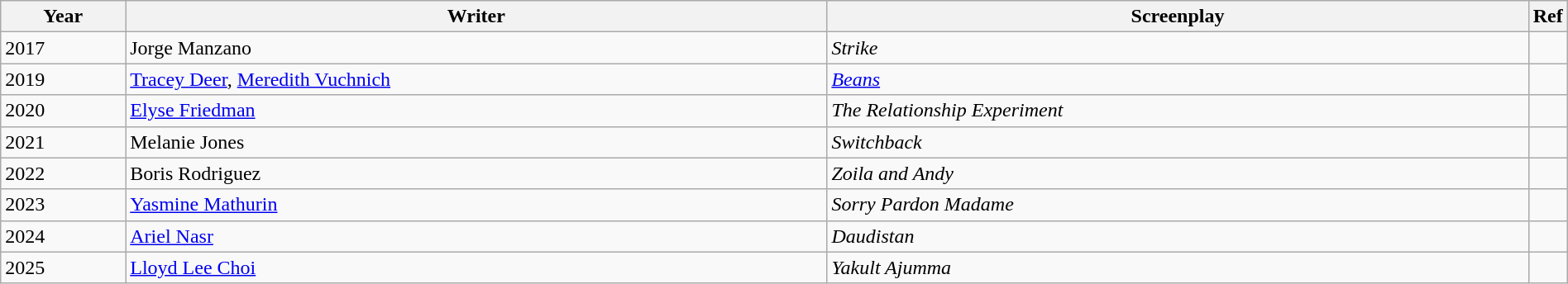<table class = "wikitable sortable" width=100%>
<tr>
<th style="width:8%;">Year</th>
<th style="width:45%;">Writer</th>
<th style="width:45%;">Screenplay</th>
<th style="width:2%;">Ref</th>
</tr>
<tr>
<td>2017</td>
<td>Jorge Manzano</td>
<td><em>Strike</em></td>
<td></td>
</tr>
<tr>
<td>2019</td>
<td><a href='#'>Tracey Deer</a>, <a href='#'>Meredith Vuchnich</a></td>
<td><em><a href='#'>Beans</a></em></td>
<td></td>
</tr>
<tr>
<td>2020</td>
<td><a href='#'>Elyse Friedman</a></td>
<td><em>The Relationship Experiment</em></td>
<td></td>
</tr>
<tr>
<td>2021</td>
<td>Melanie Jones</td>
<td><em>Switchback</em></td>
<td></td>
</tr>
<tr>
<td>2022</td>
<td>Boris Rodriguez</td>
<td><em>Zoila and Andy</em></td>
<td></td>
</tr>
<tr>
<td>2023</td>
<td><a href='#'>Yasmine Mathurin</a></td>
<td><em>Sorry Pardon Madame</em></td>
<td></td>
</tr>
<tr>
<td>2024</td>
<td><a href='#'>Ariel Nasr</a></td>
<td><em>Daudistan</em></td>
<td></td>
</tr>
<tr>
<td>2025</td>
<td><a href='#'>Lloyd Lee Choi</a></td>
<td><em>Yakult Ajumma</em></td>
<td></td>
</tr>
</table>
